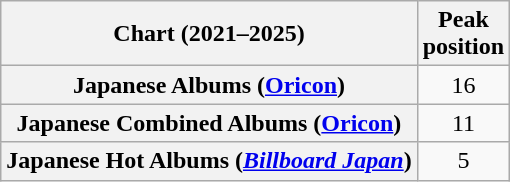<table class="wikitable sortable plainrowheaders" style="text-align:center">
<tr>
<th scope="col">Chart (2021–2025)</th>
<th scope="col">Peak<br>position</th>
</tr>
<tr>
<th scope="row">Japanese Albums (<a href='#'>Oricon</a>)</th>
<td>16</td>
</tr>
<tr>
<th scope="row">Japanese Combined Albums (<a href='#'>Oricon</a>)</th>
<td>11</td>
</tr>
<tr>
<th scope="row">Japanese Hot Albums (<em><a href='#'>Billboard Japan</a></em>)</th>
<td>5</td>
</tr>
</table>
